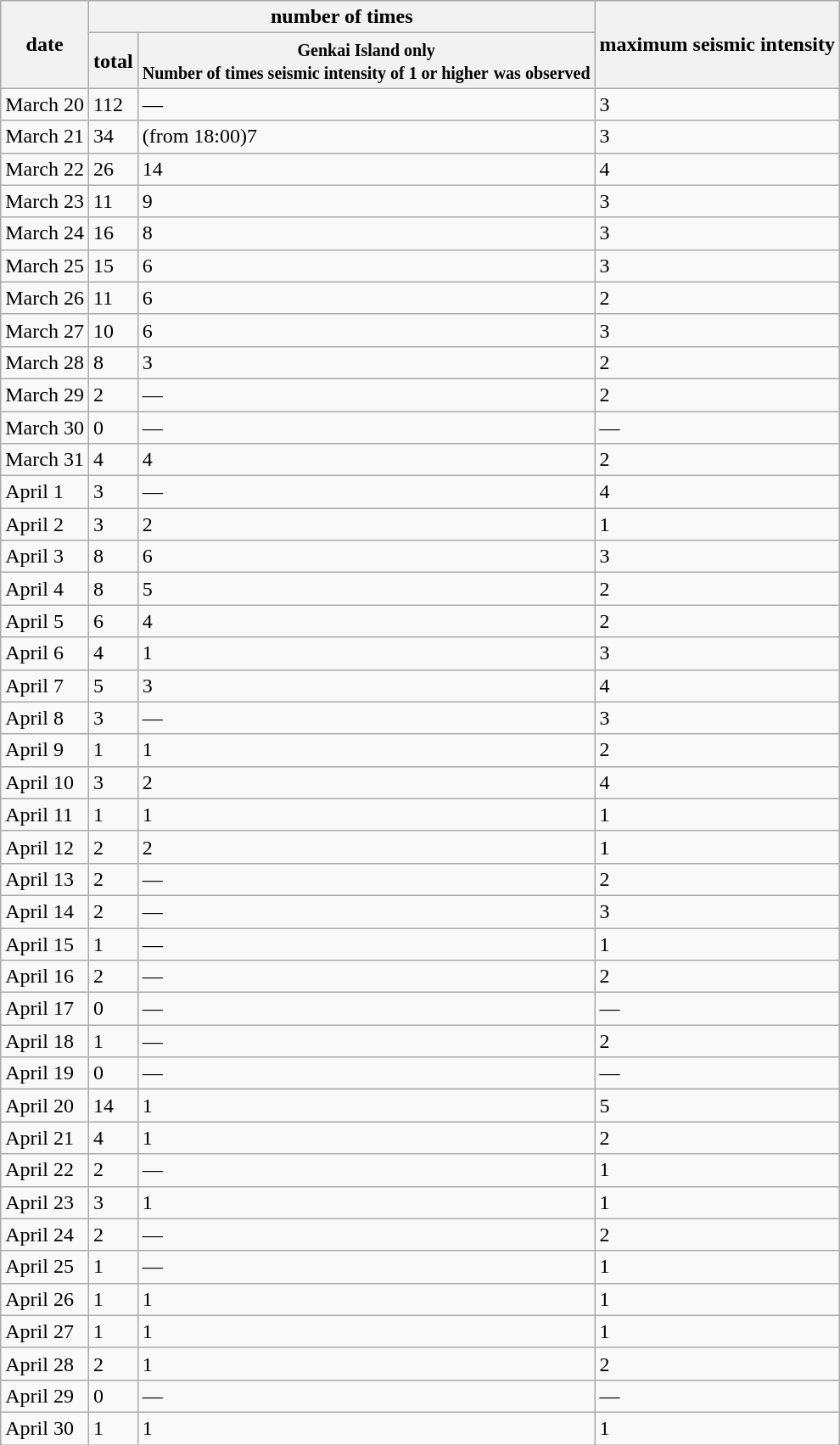<table class="wikitable">
<tr>
<th rowspan="2">date</th>
<th colspan="2">number of times</th>
<th rowspan="2"><strong>maximum seismic intensity</strong></th>
</tr>
<tr>
<th>total</th>
<th><small>Genkai Island only</small><br><small>Number of times seismic intensity of 1 or higher</small>
<small>was observed</small></th>
</tr>
<tr>
<td>March 20</td>
<td>112</td>
<td>―</td>
<td>3</td>
</tr>
<tr>
<td>March 21</td>
<td>34</td>
<td>(from 18:00)7</td>
<td>3</td>
</tr>
<tr>
<td>March 22</td>
<td>26</td>
<td>14</td>
<td>4</td>
</tr>
<tr>
<td>March 23</td>
<td>11</td>
<td>9</td>
<td>3</td>
</tr>
<tr>
<td>March 24</td>
<td>16</td>
<td>8</td>
<td>3</td>
</tr>
<tr>
<td>March 25</td>
<td>15</td>
<td>6</td>
<td>3</td>
</tr>
<tr>
<td>March 26</td>
<td>11</td>
<td>6</td>
<td>2</td>
</tr>
<tr>
<td>March 27</td>
<td>10</td>
<td>6</td>
<td>3</td>
</tr>
<tr>
<td>March 28</td>
<td>8</td>
<td>3</td>
<td>2</td>
</tr>
<tr>
<td>March 29</td>
<td>2</td>
<td>―</td>
<td>2</td>
</tr>
<tr>
<td>March 30</td>
<td>0</td>
<td>―</td>
<td>―</td>
</tr>
<tr>
<td>March 31</td>
<td>4</td>
<td>4</td>
<td>2</td>
</tr>
<tr>
<td>April 1</td>
<td>3</td>
<td>―</td>
<td>4</td>
</tr>
<tr>
<td>April 2</td>
<td>3</td>
<td>2</td>
<td>1</td>
</tr>
<tr>
<td>April 3</td>
<td>8</td>
<td>6</td>
<td>3</td>
</tr>
<tr>
<td>April 4</td>
<td>8</td>
<td>5</td>
<td>2</td>
</tr>
<tr>
<td>April 5</td>
<td>6</td>
<td>4</td>
<td>2</td>
</tr>
<tr>
<td>April 6</td>
<td>4</td>
<td>1</td>
<td>3</td>
</tr>
<tr>
<td>April 7</td>
<td>5</td>
<td>3</td>
<td>4</td>
</tr>
<tr>
<td>April 8</td>
<td>3</td>
<td>―</td>
<td>3</td>
</tr>
<tr>
<td>April 9</td>
<td>1</td>
<td>1</td>
<td>2</td>
</tr>
<tr>
<td>April 10</td>
<td>3</td>
<td>2</td>
<td>4</td>
</tr>
<tr>
<td>April 11</td>
<td>1</td>
<td>1</td>
<td>1</td>
</tr>
<tr>
<td>April 12</td>
<td>2</td>
<td>2</td>
<td>1</td>
</tr>
<tr>
<td>April 13</td>
<td>2</td>
<td>―</td>
<td>2</td>
</tr>
<tr>
<td>April 14</td>
<td>2</td>
<td>―</td>
<td>3</td>
</tr>
<tr>
<td>April 15</td>
<td>1</td>
<td>―</td>
<td>1</td>
</tr>
<tr>
<td>April 16</td>
<td>2</td>
<td>―</td>
<td>2</td>
</tr>
<tr>
<td>April 17</td>
<td>0</td>
<td>―</td>
<td>―</td>
</tr>
<tr>
<td>April 18</td>
<td>1</td>
<td>―</td>
<td>2</td>
</tr>
<tr>
<td>April 19</td>
<td>0</td>
<td>―</td>
<td>―</td>
</tr>
<tr>
<td>April 20</td>
<td>14</td>
<td>1</td>
<td>5</td>
</tr>
<tr>
<td>April 21</td>
<td>4</td>
<td>1</td>
<td>2</td>
</tr>
<tr>
<td>April 22</td>
<td>2</td>
<td>―</td>
<td>1</td>
</tr>
<tr>
<td>April 23</td>
<td>3</td>
<td>1</td>
<td>1</td>
</tr>
<tr>
<td>April 24</td>
<td>2</td>
<td>―</td>
<td>2</td>
</tr>
<tr>
<td>April 25</td>
<td>1</td>
<td>―</td>
<td>1</td>
</tr>
<tr>
<td>April 26</td>
<td>1</td>
<td>1</td>
<td>1</td>
</tr>
<tr>
<td>April 27</td>
<td>1</td>
<td>1</td>
<td>1</td>
</tr>
<tr>
<td>April 28</td>
<td>2</td>
<td>1</td>
<td>2</td>
</tr>
<tr>
<td>April 29</td>
<td>0</td>
<td>―</td>
<td>―</td>
</tr>
<tr>
<td>April 30</td>
<td>1</td>
<td>1</td>
<td>1</td>
</tr>
</table>
